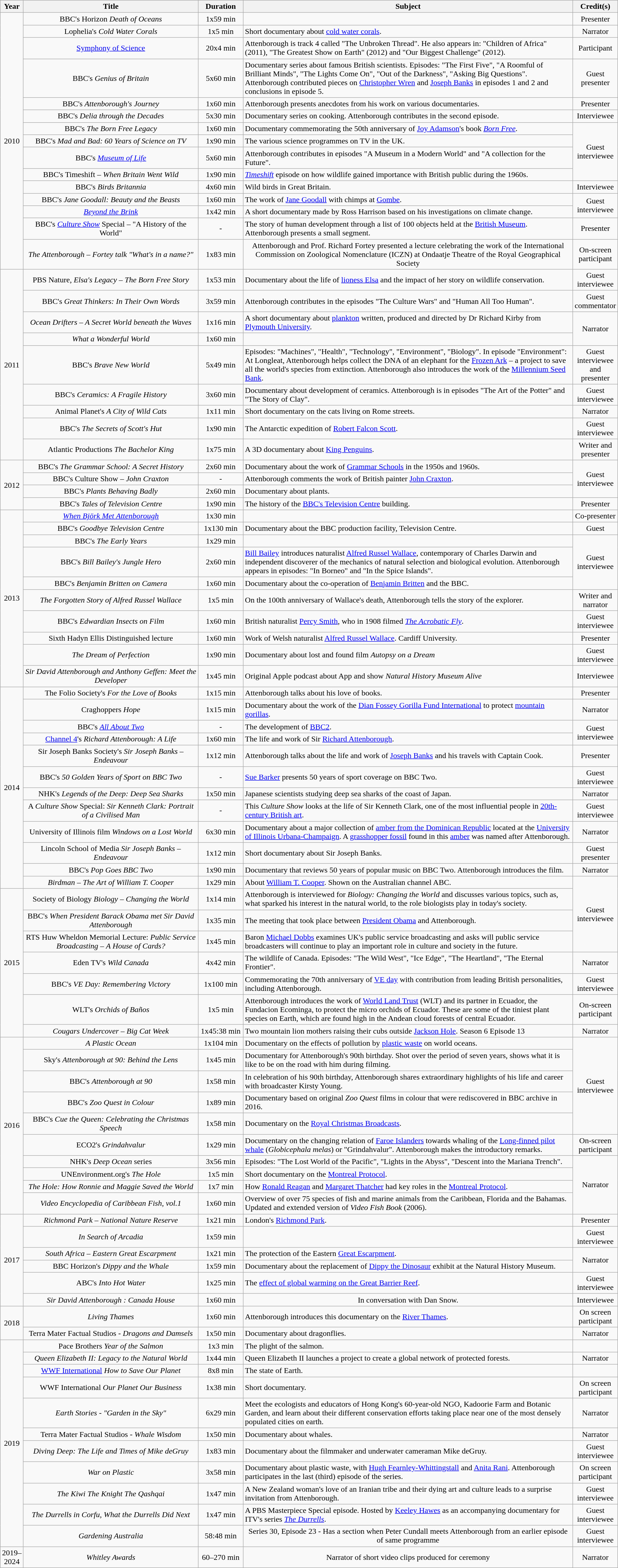<table class="wikitable" style="text-align:center" width="100%">
<tr>
<th width="40">Year</th>
<th width="400">Title</th>
<th width="90">Duration</th>
<th width="800">Subject</th>
<th>Credit(s)</th>
</tr>
<tr>
<td rowspan="15">2010</td>
<td>BBC's Horizon <em>Death of Oceans</em></td>
<td>1x59 min</td>
<td align="left"></td>
<td>Presenter</td>
</tr>
<tr>
<td>Lophelia's <em>Cold Water Corals</em></td>
<td>1x5 min</td>
<td align="left">Short documentary about <a href='#'>cold water corals</a>.</td>
<td>Narrator</td>
</tr>
<tr>
<td><a href='#'>Symphony of Science</a></td>
<td>20x4 min</td>
<td align="left">Attenborough is track 4 called "The Unbroken Thread". He also appears in: "Children of Africa" (2011), "The Greatest Show on Earth" (2012) and "Our Biggest Challenge" (2012).</td>
<td>Participant</td>
</tr>
<tr>
<td>BBC's <em>Genius of Britain</em></td>
<td>5x60 min</td>
<td align="left">Documentary series about famous British scientists. Episodes: "The First Five", "A Roomful of Brilliant Minds", "The Lights Come On", "Out of the Darkness", "Asking Big Questions". Attenborough contributed pieces on <a href='#'>Christopher Wren</a> and <a href='#'>Joseph Banks</a> in episodes 1 and 2 and conclusions in episode 5.</td>
<td>Guest presenter</td>
</tr>
<tr>
<td>BBC's <em>Attenborough's Journey</em></td>
<td>1x60 min</td>
<td align="left">Attenborough presents anecdotes from his work on various documentaries.</td>
<td>Presenter</td>
</tr>
<tr>
<td>BBC's <em>Delia through the Decades</em></td>
<td>5x30 min</td>
<td align="left">Documentary series on cooking. Attenborough contributes in the second episode.</td>
<td>Interviewee</td>
</tr>
<tr>
<td>BBC's <em>The Born Free Legacy</em></td>
<td>1x60 min</td>
<td align="left">Documentary commemorating the 50th anniversary of <a href='#'>Joy Adamson</a>'s book <em><a href='#'>Born Free</a></em>.</td>
<td rowspan="4">Guest interviewee</td>
</tr>
<tr>
<td>BBC's <em>Mad and Bad: 60 Years of Science on TV</em></td>
<td>1x90 min</td>
<td align="left">The various science programmes on TV in the UK.</td>
</tr>
<tr>
<td>BBC's <em><a href='#'>Museum of Life</a></em></td>
<td>5x60 min</td>
<td align="left">Attenborough contributes in episodes "A Museum in a Modern World" and "A collection for the Future".</td>
</tr>
<tr>
<td>BBC's Timeshift – <em>When Britain Went Wild</em></td>
<td>1x90 min</td>
<td align="left"><em><a href='#'>Timeshift</a></em> episode on how wildlife gained importance with British public during the 1960s.</td>
</tr>
<tr>
<td>BBC's <em>Birds Britannia</em></td>
<td>4x60 min</td>
<td align="left">Wild birds in Great Britain.</td>
<td>Interviewee</td>
</tr>
<tr>
<td>BBC's <em>Jane Goodall: Beauty and the Beasts</em></td>
<td>1x60 min</td>
<td align="left">The work of <a href='#'>Jane Goodall</a> with chimps at <a href='#'>Gombe</a>.</td>
<td rowspan="2">Guest interviewee</td>
</tr>
<tr>
<td><em><a href='#'>Beyond the Brink</a></em></td>
<td>1x42 min</td>
<td align="left">A short documentary made by Ross Harrison based on his investigations on climate change.</td>
</tr>
<tr>
<td>BBC's <em><a href='#'>Culture Show</a></em> Special – "A History of the World"</td>
<td>-</td>
<td align="left">The story of human development through a list of 100 objects held at the <a href='#'>British Museum</a>. Attenborough presents a small segment.</td>
<td>Presenter</td>
</tr>
<tr>
<td><em>The Attenborough – Fortey talk "What's in a name?"</em></td>
<td>1x83 min</td>
<td>Attenborough and Prof. Richard Fortey presented a lecture celebrating the work of the International Commission on Zoological Nomenclature (ICZN) at Ondaatje Theatre of the Royal Geographical Society</td>
<td>On-screen participant</td>
</tr>
<tr>
<td rowspan="9">2011</td>
<td>PBS Nature, <em>Elsa's Legacy – The Born Free Story</em></td>
<td>1x53 min</td>
<td align="left">Documentary about the life of <a href='#'>lioness Elsa</a> and the impact of her story on wildlife conservation.</td>
<td>Guest interviewee</td>
</tr>
<tr>
<td>BBC's <em>Great Thinkers: In Their Own Words</em></td>
<td>3x59 min</td>
<td align="left">Attenborough contributes in the episodes "The Culture Wars" and "Human All Too Human".</td>
<td>Guest commentator</td>
</tr>
<tr>
<td><em>Ocean Drifters – A Secret World beneath the Waves</em></td>
<td>1x16 min</td>
<td align="left">A short documentary about <a href='#'>plankton</a> written, produced and directed by Dr Richard Kirby from <a href='#'>Plymouth University</a>.</td>
<td rowspan="2">Narrator</td>
</tr>
<tr>
<td><em>What a Wonderful World</em></td>
<td>1x60 min</td>
<td align="left"></td>
</tr>
<tr>
<td>BBC's <em>Brave New World</em></td>
<td>5x49 min</td>
<td align="left ">Episodes: "Machines", "Health", "Technology", "Environment", "Biology". In episode "Environment": At Longleat, Attenborough helps collect the DNA of an elephant for the <a href='#'>Frozen Ark</a> – a project to save all the world's species from extinction. Attenborough also introduces the work of the <a href='#'>Millennium Seed Bank</a>.</td>
<td>Guest interviewee and presenter</td>
</tr>
<tr>
<td>BBC's <em>Ceramics: A Fragile History</em></td>
<td>3x60 min</td>
<td align="left">Documentary about development of ceramics. Attenborough is in episodes "The Art of the Potter" and "The Story of Clay".</td>
<td>Guest interviewee</td>
</tr>
<tr>
<td>Animal Planet's <em>A City of Wild Cats</em></td>
<td>1x11 min</td>
<td align="left">Short documentary on the cats living on Rome streets.</td>
<td>Narrator</td>
</tr>
<tr>
<td>BBC's <em>The Secrets of Scott's Hut</em></td>
<td>1x90 min</td>
<td align="left">The Antarctic expedition of <a href='#'>Robert Falcon Scott</a>.</td>
<td>Guest interviewee</td>
</tr>
<tr>
<td>Atlantic Productions <em>The Bachelor King</em></td>
<td>1x75 min</td>
<td align="left">A 3D documentary about <a href='#'>King Penguins</a>.</td>
<td>Writer and presenter</td>
</tr>
<tr>
<td rowspan="4">2012</td>
<td>BBC's <em>The Grammar School: A Secret History</em></td>
<td>2x60 min</td>
<td align="left">Documentary about the work of <a href='#'>Grammar Schools</a> in the 1950s and 1960s.</td>
<td rowspan="3">Guest interviewee</td>
</tr>
<tr>
<td>BBC's Culture Show – <em>John Craxton</em></td>
<td>-</td>
<td align="left">Attenborough comments the work of British painter <a href='#'>John Craxton</a>.</td>
</tr>
<tr>
<td>BBC's <em>Plants Behaving Badly</em></td>
<td>2x60 min</td>
<td align="left">Documentary about plants.</td>
</tr>
<tr>
<td>BBC's <em>Tales of Television Centre</em></td>
<td>1x90 min</td>
<td align="left">The history of the <a href='#'>BBC's Television Centre</a> building.</td>
<td>Presenter</td>
</tr>
<tr>
<td rowspan="10">2013</td>
<td><em><a href='#'>When Björk Met Attenborough</a></em></td>
<td>1x30 min</td>
<td align="left"></td>
<td>Co-presenter</td>
</tr>
<tr>
<td>BBC's <em>Goodbye Television Centre</em></td>
<td>1x130 min</td>
<td align="left">Documentary about the BBC production facility, Television Centre.</td>
<td>Guest</td>
</tr>
<tr>
<td>BBC's <em>The Early Years</em></td>
<td>1x29 min</td>
<td align="left"></td>
<td rowspan="3">Guest interviewee</td>
</tr>
<tr>
<td>BBC's <em>Bill Bailey's Jungle Hero</em></td>
<td>2x60 min</td>
<td align="left"><a href='#'>Bill Bailey</a> introduces naturalist <a href='#'>Alfred Russel Wallace</a>, contemporary of Charles Darwin and independent discoverer of the mechanics of natural selection and biological evolution. Attenborough appears in episodes: "In Borneo" and "In the Spice Islands".</td>
</tr>
<tr>
<td>BBC's <em>Benjamin Britten on Camera</em></td>
<td>1x60 min</td>
<td align="left">Documentary about the co-operation of <a href='#'>Benjamin Britten</a> and the BBC.</td>
</tr>
<tr>
<td><em>The Forgotten Story of Alfred Russel Wallace</em></td>
<td>1x5 min</td>
<td align="left">On the 100th anniversary of Wallace's death, Attenborough tells the story of the explorer.</td>
<td>Writer and narrator</td>
</tr>
<tr>
<td>BBC's <em>Edwardian Insects on Film</em></td>
<td>1x60 min</td>
<td align="left">British naturalist <a href='#'>Percy Smith</a>, who in 1908 filmed <em><a href='#'>The Acrobatic Fly</a></em>.</td>
<td>Guest interviewee</td>
</tr>
<tr>
<td>Sixth Hadyn Ellis Distinguished lecture</td>
<td>1x60 min</td>
<td align="left">Work of Welsh naturalist <a href='#'>Alfred Russel Wallace</a>. Cardiff University.</td>
<td>Presenter</td>
</tr>
<tr>
<td><em>The Dream of Perfection</em></td>
<td>1x90 min</td>
<td align="left">Documentary about lost and found film <em>Autopsy on a Dream</em></td>
<td>Guest interviewee</td>
</tr>
<tr>
<td><em>Sir David Attenborough and Anthony Geffen: Meet the Developer</em></td>
<td>1x45 min</td>
<td align="left">Original Apple podcast about App and show <em>Natural History Museum Alive</em></td>
<td>Interviewee</td>
</tr>
<tr>
<td rowspan="12">2014</td>
<td>The Folio Society's <em>For the Love of Books</em></td>
<td>1x15 min</td>
<td align="left">Attenborough talks about his love of books.</td>
<td>Presenter</td>
</tr>
<tr>
<td>Craghoppers <em>Hope</em></td>
<td>1x15 min</td>
<td align="left">Documentary about the work of the <a href='#'>Dian Fossey Gorilla Fund International</a> to protect <a href='#'>mountain gorillas</a>.</td>
<td>Narrator</td>
</tr>
<tr>
<td>BBC's <em><a href='#'>All About Two</a></em></td>
<td>-</td>
<td align="left">The development of <a href='#'>BBC2</a>.</td>
<td rowspan="2">Guest interviewee</td>
</tr>
<tr>
<td><a href='#'>Channel 4</a>'s <em>Richard Attenborough: A Life</em></td>
<td>1x60 min</td>
<td align="left">The life and work of Sir <a href='#'>Richard Attenborough</a>.</td>
</tr>
<tr>
<td>Sir Joseph Banks Society's <em>Sir Joseph Banks – Endeavour</em></td>
<td>1x12 min</td>
<td align="left">Attenborough talks about the life and work of <a href='#'>Joseph Banks</a> and his travels with Captain Cook.</td>
<td>Presenter</td>
</tr>
<tr>
<td>BBC's <em>50 Golden Years of Sport on BBC Two</em></td>
<td>-</td>
<td align="left"><a href='#'>Sue Barker</a> presents 50 years of sport coverage on BBC Two.</td>
<td>Guest interviewee</td>
</tr>
<tr>
<td>NHK's <em>Legends of the Deep: Deep Sea Sharks</em></td>
<td>1x50 min</td>
<td align="left">Japanese scientists studying deep sea sharks of the coast of Japan.</td>
<td>Narrator</td>
</tr>
<tr>
<td>A <em>Culture Show</em> Special: <em>Sir Kenneth Clark: Portrait of a Civilised Man</em></td>
<td>-</td>
<td align="left">This <em>Culture Show</em> looks at the life of Sir Kenneth Clark, one of the most influential people in <a href='#'>20th-century British art</a>.</td>
<td>Guest interviewee</td>
</tr>
<tr>
<td>University of Illinois film <em>Windows on a Lost World</em></td>
<td>6x30 min</td>
<td align="left">Documentary about a major collection of <a href='#'>amber from the Dominican Republic</a> located at the <a href='#'>University of Illinois Urbana-Champaign</a>. A <a href='#'>grasshopper fossil</a> found in this <a href='#'>amber</a> was named after Attenborough.</td>
<td>Narrator</td>
</tr>
<tr>
<td>Lincoln School of Media <em>Sir Joseph Banks – Endeavour</em></td>
<td>1x12 min</td>
<td align="left">Short documentary about Sir Joseph Banks.</td>
<td>Guest presenter</td>
</tr>
<tr>
<td>BBC's <em>Pop Goes BBC Two</em></td>
<td>1x90 min</td>
<td align="left">Documentary that reviews 50 years of popular music on BBC Two. Attenborough introduces the film.</td>
<td>Narrator</td>
</tr>
<tr>
<td><em>Birdman – The Art of William T. Cooper</em></td>
<td>1x29 min</td>
<td align="left">About <a href='#'>William T. Cooper</a>. Shown on the Australian channel ABC.</td>
<td rowspan="4">Guest interviewee</td>
</tr>
<tr>
<td rowspan="7">2015</td>
<td>Society of Biology <em>Biology – Changing the World</em></td>
<td>1x14 min</td>
<td align="left">Attenborough is interviewed for <em>Biology: Changing the World</em> and discusses various topics, such as, what sparked his interest in the natural world, to the role biologists play in today's society.</td>
</tr>
<tr>
<td>BBC's <em>When President Barack Obama met Sir David Attenborough</em></td>
<td>1x35 min</td>
<td align="left">The meeting that took place between <a href='#'>President Obama</a> and Attenborough.</td>
</tr>
<tr>
<td>RTS Huw Wheldon Memorial Lecture: <em>Public Service Broadcasting – A House of Cards?</em></td>
<td>1x45 min</td>
<td align="left">Baron <a href='#'>Michael Dobbs</a> examines UK's public service broadcasting and asks will public service broadcasters will continue to play an important role in culture and society in the future.</td>
</tr>
<tr>
<td>Eden TV's <em>Wild Canada</em></td>
<td>4x42 min</td>
<td align="left">The wildlife of Canada. Episodes: "The Wild West", "Ice Edge", "The Heartland", "The Eternal Frontier".</td>
<td>Narrator</td>
</tr>
<tr>
<td>BBC's <em>VE Day: Remembering Victory</em></td>
<td>1x100 min</td>
<td align="left">Commemorating the 70th anniversary of <a href='#'>VE day</a> with contribution from leading British personalities, including Attenborough.</td>
<td>Guest interviewee</td>
</tr>
<tr>
<td>WLT's <em>Orchids of Baños</em></td>
<td>1x5 min</td>
<td align="left">Attenborough introduces the work of <a href='#'>World Land Trust</a> (WLT) and its partner in Ecuador, the Fundacion Ecominga, to protect the micro orchids of Ecuador. These are some of the tiniest plant species on Earth, which are found high in the Andean cloud forests of central Ecuador.</td>
<td>On-screen participant</td>
</tr>
<tr>
<td><em>Cougars Undercover – Big Cat Week</em></td>
<td>1x45:38 min</td>
<td align="left">Two mountain lion mothers raising their cubs outside <a href='#'>Jackson Hole</a>. Season 6 Episode 13</td>
<td>Narrator</td>
</tr>
<tr>
<td rowspan="10">2016</td>
<td><em>A Plastic Ocean</em></td>
<td>1x104 min</td>
<td align="left">Documentary on the effects of pollution by <a href='#'>plastic waste</a> on world oceans.</td>
<td rowspan="5">Guest interviewee</td>
</tr>
<tr>
<td>Sky's <em>Attenborough at 90: Behind the Lens</em></td>
<td>1x45 min</td>
<td align="left">Documentary for Attenborough's 90th birthday. Shot over the period of seven years, shows what it is like to be on the road with him during filming.</td>
</tr>
<tr>
<td>BBC's <em>Attenborough at 90</em></td>
<td>1x58 min</td>
<td align="left">In celebration of his 90th birthday, Attenborough shares extraordinary highlights of his life and career with broadcaster Kirsty Young.</td>
</tr>
<tr>
<td>BBC's <em>Zoo Quest in Colour</em></td>
<td>1x89 min</td>
<td align="left">Documentary based on original <em>Zoo Quest</em> films in colour that were rediscovered in BBC archive in 2016.</td>
</tr>
<tr>
<td>BBC's <em>Cue the Queen: Celebrating the Christmas Speech</em></td>
<td>1x58 min</td>
<td align="left">Documentary on the <a href='#'>Royal Christmas Broadcasts</a>.</td>
</tr>
<tr>
<td>ECO2's <em>Grindahvalur</em></td>
<td>1x29 min</td>
<td align="left">Documentary on the changing relation of <a href='#'>Faroe Islanders</a> towards whaling of the <a href='#'>Long-finned pilot whale</a> (<em>Globicephala melas</em>) or "Grindahvalur". Attenborough makes the introductory remarks.</td>
<td>On-screen participant</td>
</tr>
<tr>
<td>NHK's <em>Deep Ocean</em> series</td>
<td>3x56 min</td>
<td align="left">Episodes: "The Lost World of the Pacific", "Lights in the Abyss", "Descent into the Mariana Trench".</td>
<td rowspan="4">Narrator</td>
</tr>
<tr>
<td>UNEnvironment.org's <em>The Hole</em></td>
<td>1x5 min</td>
<td align="left">Short documentary on the <a href='#'>Montreal Protocol</a>.</td>
</tr>
<tr>
<td> <em>The Hole: How Ronnie and Maggie Saved the World</em></td>
<td>1x7 min</td>
<td align="left">How <a href='#'>Ronald Reagan</a> and <a href='#'>Margaret Thatcher</a> had key roles in the <a href='#'>Montreal Protocol</a>.</td>
</tr>
<tr>
<td><em>Video Encyclopedia of Caribbean Fish, vol.1</em></td>
<td>1x60 min</td>
<td align="left">Overview of over 75 species of fish and marine animals from the Caribbean, Florida and the Bahamas. Updated and extended version of <em>Video Fish Book</em> (2006).</td>
</tr>
<tr>
<td rowspan="6">2017</td>
<td><em>Richmond Park – National Nature Reserve</em></td>
<td>1x21 min</td>
<td align="left">London's <a href='#'>Richmond Park</a>.</td>
<td>Presenter</td>
</tr>
<tr>
<td><em>In Search of Arcadia</em></td>
<td>1x59 min</td>
<td align="left"></td>
<td>Guest interviewee</td>
</tr>
<tr>
<td><em>South Africa – Eastern Great Escarpment</em></td>
<td>1x21 min</td>
<td align="left">The protection of the Eastern <a href='#'>Great Escarpment</a>.</td>
<td rowspan="2">Narrator</td>
</tr>
<tr>
<td>BBC Horizon's <em>Dippy and the Whale</em></td>
<td>1x59 min</td>
<td align="left">Documentary about the replacement of <a href='#'>Dippy the Dinosaur</a> exhibit at the Natural History Museum.</td>
</tr>
<tr>
<td>ABC's <em>Into Hot Water</em></td>
<td>1x25 min</td>
<td align="left">The <a href='#'>effect of global warming on the Great Barrier Reef</a>.</td>
<td>Guest interviewee</td>
</tr>
<tr>
<td><em>Sir David Attenborough : Canada House</em></td>
<td>1x60 min</td>
<td>In conversation with Dan Snow.</td>
<td>Interviewee</td>
</tr>
<tr>
<td rowspan="2">2018</td>
<td><em>Living Thames</em></td>
<td>1x60 min</td>
<td align="left">Attenborough introduces this documentary on the <a href='#'>River Thames</a>.</td>
<td>On screen participant</td>
</tr>
<tr>
<td>Terra Mater Factual Studios - <em>Dragons and Damsels</em></td>
<td>1x50 min</td>
<td align="left">Documentary about dragonflies.</td>
<td>Narrator</td>
</tr>
<tr>
<td rowspan="11">2019</td>
<td>Pace Brothers <em>Year of the Salmon</em></td>
<td>1x3 min</td>
<td align="left">The plight of the salmon.</td>
<td></td>
</tr>
<tr>
<td><em>Queen Elizabeth II: Legacy to the Natural World</em></td>
<td>1x44 min</td>
<td align="left">Queen Elizabeth II launches a project to create a global network of protected forests.</td>
<td>Narrator</td>
</tr>
<tr>
<td><a href='#'>WWF International</a> <em>How to Save Our Planet</em></td>
<td>8x8 min</td>
<td align="left">The state of Earth.</td>
<td></td>
</tr>
<tr>
<td>WWF International <em>Our Planet Our Business</em></td>
<td>1x38 min</td>
<td align="left">Short documentary.</td>
<td>On screen participant</td>
</tr>
<tr>
<td><em>Earth Stories - "Garden in the Sky"</em></td>
<td>6x29 min</td>
<td align="left">Meet the ecologists and educators of Hong Kong's 60-year-old NGO, Kadoorie Farm and Botanic Garden, and learn about their different conservation efforts taking place near one of the most densely populated cities on earth.</td>
<td>Narrator</td>
</tr>
<tr>
<td>Terra Mater Factual Studios - <em>Whale Wisdom</em></td>
<td>1x50 min</td>
<td align="left">Documentary about whales.</td>
<td>Narrator</td>
</tr>
<tr>
<td><em>Diving Deep: The Life and Times of Mike deGruy</em></td>
<td>1x83 min</td>
<td align="left">Documentary about the filmmaker and underwater cameraman Mike deGruy.</td>
<td>Guest interviewee</td>
</tr>
<tr>
<td><em>War on Plastic</em></td>
<td>3x58 min</td>
<td align="left">Documentary about plastic waste, with <a href='#'>Hugh Fearnley-Whittingstall</a> and <a href='#'>Anita Rani</a>. Attenborough participates in the last (third) episode of the series.</td>
<td>On screen participant</td>
</tr>
<tr>
<td><em>The Kiwi The Knight The Qashqai</em></td>
<td>1x47 min</td>
<td align="left">A New Zealand woman's love of an Iranian tribe and their dying art and culture leads to a surprise invitation from Attenborough.</td>
<td>Guest interviewee</td>
</tr>
<tr>
<td><em>The Durrells in Corfu, What the Durrells Did Next</em></td>
<td>1x47 min</td>
<td align="left">A PBS Masterpiece Special episode. Hosted by <a href='#'>Keeley Hawes</a> as an accompanying documentary for ITV's series <em><a href='#'>The Durrells</a></em>.</td>
<td>Guest interviewee</td>
</tr>
<tr>
<td><em>Gardening Australia</em></td>
<td>58:48 min</td>
<td>Series 30, Episode 23 - Has a section when Peter Cundall meets Attenborough from an earlier episode of same programme</td>
<td>Guest interviewee</td>
</tr>
<tr>
<td>2019–2024</td>
<td><em>Whitley Awards</em></td>
<td>60–270 min</td>
<td>Narrator of short video clips produced for ceremony</td>
<td>Narrator</td>
</tr>
</table>
